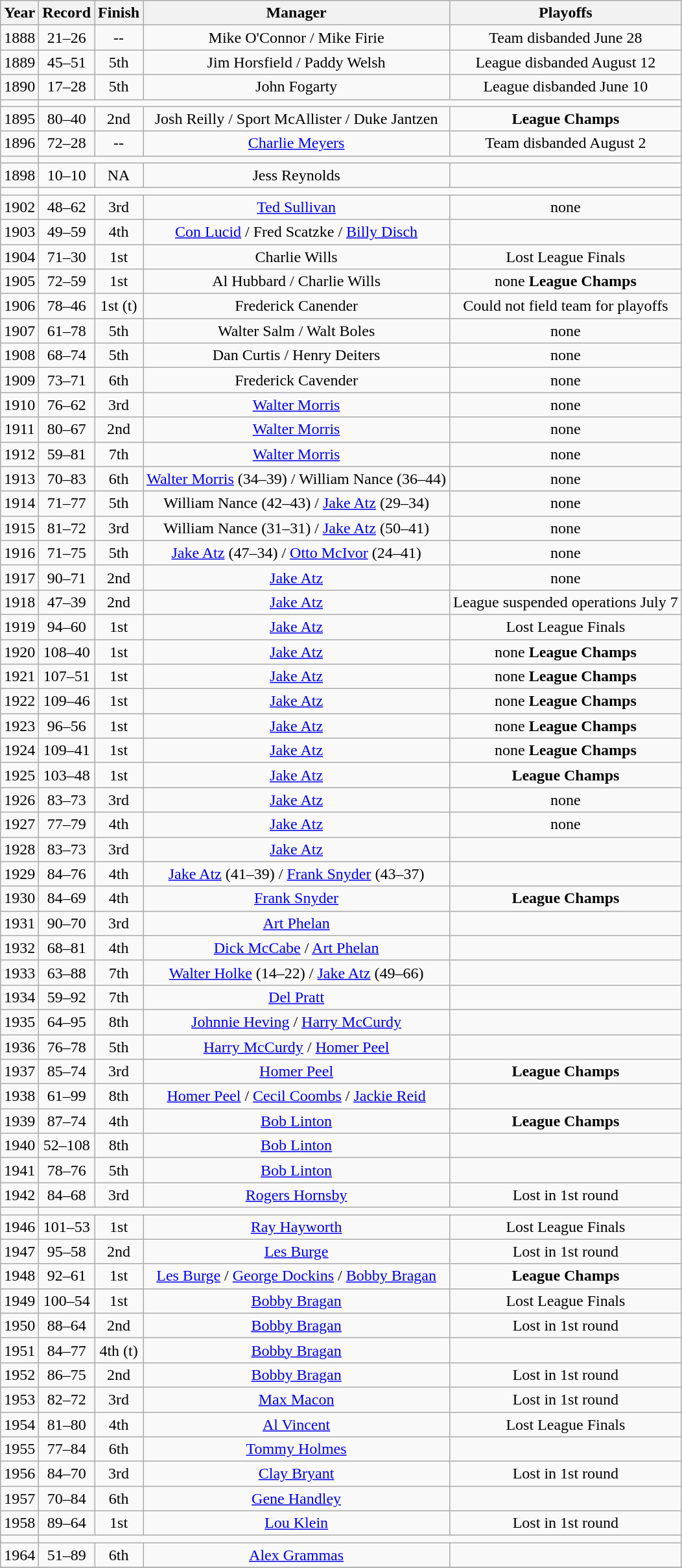<table class="wikitable" style="text-align:center">
<tr>
<th>Year</th>
<th>Record</th>
<th>Finish</th>
<th>Manager</th>
<th>Playoffs</th>
</tr>
<tr>
<td>1888</td>
<td>21–26</td>
<td>--</td>
<td>Mike O'Connor / Mike Firie</td>
<td>Team disbanded June 28</td>
</tr>
<tr>
<td>1889</td>
<td>45–51</td>
<td>5th</td>
<td>Jim Horsfield / Paddy Welsh</td>
<td>League disbanded August 12</td>
</tr>
<tr>
<td>1890</td>
<td>17–28</td>
<td>5th</td>
<td>John Fogarty</td>
<td>League disbanded June 10</td>
</tr>
<tr>
<td></td>
</tr>
<tr>
<td>1895</td>
<td>80–40</td>
<td>2nd</td>
<td>Josh Reilly / Sport McAllister / Duke Jantzen</td>
<td><strong>League Champs</strong></td>
</tr>
<tr>
<td>1896</td>
<td>72–28</td>
<td>--</td>
<td><a href='#'>Charlie Meyers</a></td>
<td>Team disbanded August 2</td>
</tr>
<tr>
<td></td>
</tr>
<tr>
<td>1898</td>
<td>10–10</td>
<td>NA</td>
<td>Jess Reynolds</td>
<td></td>
</tr>
<tr>
<td></td>
</tr>
<tr>
<td>1902</td>
<td>48–62</td>
<td>3rd</td>
<td><a href='#'>Ted Sullivan</a></td>
<td>none</td>
</tr>
<tr>
<td>1903</td>
<td>49–59</td>
<td>4th</td>
<td><a href='#'>Con Lucid</a> / Fred Scatzke / <a href='#'>Billy Disch</a></td>
<td></td>
</tr>
<tr>
<td>1904</td>
<td>71–30</td>
<td>1st</td>
<td>Charlie Wills</td>
<td>Lost League Finals</td>
</tr>
<tr>
<td>1905</td>
<td>72–59</td>
<td>1st</td>
<td>Al Hubbard / Charlie Wills</td>
<td>none <strong>League Champs</strong></td>
</tr>
<tr>
<td>1906</td>
<td>78–46</td>
<td>1st (t)</td>
<td>Frederick Canender</td>
<td>Could not field team for playoffs</td>
</tr>
<tr>
<td>1907</td>
<td>61–78</td>
<td>5th</td>
<td>Walter Salm / Walt Boles</td>
<td>none</td>
</tr>
<tr>
<td>1908</td>
<td>68–74</td>
<td>5th</td>
<td>Dan Curtis / Henry Deiters</td>
<td>none</td>
</tr>
<tr>
<td>1909</td>
<td>73–71</td>
<td>6th</td>
<td>Frederick Cavender</td>
<td>none</td>
</tr>
<tr>
<td>1910</td>
<td>76–62</td>
<td>3rd</td>
<td><a href='#'>Walter Morris</a></td>
<td>none</td>
</tr>
<tr>
<td>1911</td>
<td>80–67</td>
<td>2nd</td>
<td><a href='#'>Walter Morris</a></td>
<td>none</td>
</tr>
<tr>
<td>1912</td>
<td>59–81</td>
<td>7th</td>
<td><a href='#'>Walter Morris</a></td>
<td>none</td>
</tr>
<tr>
<td>1913</td>
<td>70–83</td>
<td>6th</td>
<td><a href='#'>Walter Morris</a> (34–39) / William Nance (36–44)</td>
<td>none</td>
</tr>
<tr>
<td>1914</td>
<td>71–77</td>
<td>5th</td>
<td>William Nance (42–43) / <a href='#'>Jake Atz</a> (29–34)</td>
<td>none</td>
</tr>
<tr>
<td>1915</td>
<td>81–72</td>
<td>3rd</td>
<td>William Nance (31–31) / <a href='#'>Jake Atz</a> (50–41)</td>
<td>none</td>
</tr>
<tr>
<td>1916</td>
<td>71–75</td>
<td>5th</td>
<td><a href='#'>Jake Atz</a> (47–34) / <a href='#'>Otto McIvor</a> (24–41)</td>
<td>none</td>
</tr>
<tr>
<td>1917</td>
<td>90–71</td>
<td>2nd</td>
<td><a href='#'>Jake Atz</a></td>
<td>none</td>
</tr>
<tr>
<td>1918</td>
<td>47–39</td>
<td>2nd</td>
<td><a href='#'>Jake Atz</a></td>
<td>League suspended operations July 7</td>
</tr>
<tr>
<td>1919</td>
<td>94–60</td>
<td>1st</td>
<td><a href='#'>Jake Atz</a></td>
<td>Lost League Finals</td>
</tr>
<tr>
<td>1920</td>
<td>108–40</td>
<td>1st</td>
<td><a href='#'>Jake Atz</a></td>
<td>none <strong>League Champs</strong></td>
</tr>
<tr>
<td>1921</td>
<td>107–51</td>
<td>1st</td>
<td><a href='#'>Jake Atz</a></td>
<td>none <strong>League Champs</strong></td>
</tr>
<tr>
<td>1922</td>
<td>109–46</td>
<td>1st</td>
<td><a href='#'>Jake Atz</a></td>
<td>none <strong>League Champs</strong></td>
</tr>
<tr>
<td>1923</td>
<td>96–56</td>
<td>1st</td>
<td><a href='#'>Jake Atz</a></td>
<td>none <strong>League Champs</strong></td>
</tr>
<tr>
<td>1924</td>
<td>109–41</td>
<td>1st</td>
<td><a href='#'>Jake Atz</a></td>
<td>none <strong>League Champs</strong></td>
</tr>
<tr>
<td>1925</td>
<td>103–48</td>
<td>1st</td>
<td><a href='#'>Jake Atz</a></td>
<td><strong>League Champs</strong></td>
</tr>
<tr>
<td>1926</td>
<td>83–73</td>
<td>3rd</td>
<td><a href='#'>Jake Atz</a></td>
<td>none</td>
</tr>
<tr>
<td>1927</td>
<td>77–79</td>
<td>4th</td>
<td><a href='#'>Jake Atz</a></td>
<td>none</td>
</tr>
<tr>
<td>1928</td>
<td>83–73</td>
<td>3rd</td>
<td><a href='#'>Jake Atz</a></td>
<td></td>
</tr>
<tr>
<td>1929</td>
<td>84–76</td>
<td>4th</td>
<td><a href='#'>Jake Atz</a> (41–39) / <a href='#'>Frank Snyder</a> (43–37)</td>
<td></td>
</tr>
<tr>
<td>1930</td>
<td>84–69</td>
<td>4th</td>
<td><a href='#'>Frank Snyder</a></td>
<td><strong>League Champs</strong></td>
</tr>
<tr>
<td>1931</td>
<td>90–70</td>
<td>3rd</td>
<td><a href='#'>Art Phelan</a></td>
<td></td>
</tr>
<tr>
<td>1932</td>
<td>68–81</td>
<td>4th</td>
<td><a href='#'>Dick McCabe</a> / <a href='#'>Art Phelan</a></td>
<td></td>
</tr>
<tr>
<td>1933</td>
<td>63–88</td>
<td>7th</td>
<td><a href='#'>Walter Holke</a> (14–22) / <a href='#'>Jake Atz</a> (49–66)</td>
<td></td>
</tr>
<tr>
<td>1934</td>
<td>59–92</td>
<td>7th</td>
<td><a href='#'>Del Pratt</a></td>
<td></td>
</tr>
<tr>
<td>1935</td>
<td>64–95</td>
<td>8th</td>
<td><a href='#'>Johnnie Heving</a> / <a href='#'>Harry McCurdy</a></td>
<td></td>
</tr>
<tr>
<td>1936</td>
<td>76–78</td>
<td>5th</td>
<td><a href='#'>Harry McCurdy</a> / <a href='#'>Homer Peel</a></td>
<td></td>
</tr>
<tr>
<td>1937</td>
<td>85–74</td>
<td>3rd</td>
<td><a href='#'>Homer Peel</a></td>
<td><strong>League Champs</strong></td>
</tr>
<tr>
<td>1938</td>
<td>61–99</td>
<td>8th</td>
<td><a href='#'>Homer Peel</a> / <a href='#'>Cecil Coombs</a> / <a href='#'>Jackie Reid</a></td>
<td></td>
</tr>
<tr>
<td>1939</td>
<td>87–74</td>
<td>4th</td>
<td><a href='#'>Bob Linton</a></td>
<td><strong>League Champs</strong></td>
</tr>
<tr>
<td>1940</td>
<td>52–108</td>
<td>8th</td>
<td><a href='#'>Bob Linton</a></td>
<td></td>
</tr>
<tr>
<td>1941</td>
<td>78–76</td>
<td>5th</td>
<td><a href='#'>Bob Linton</a></td>
<td></td>
</tr>
<tr>
<td>1942</td>
<td>84–68</td>
<td>3rd</td>
<td><a href='#'>Rogers Hornsby</a></td>
<td>Lost in 1st round</td>
</tr>
<tr>
<td></td>
</tr>
<tr>
<td>1946</td>
<td>101–53</td>
<td>1st</td>
<td><a href='#'>Ray Hayworth</a></td>
<td>Lost League Finals</td>
</tr>
<tr>
<td>1947</td>
<td>95–58</td>
<td>2nd</td>
<td><a href='#'>Les Burge</a></td>
<td>Lost in 1st round</td>
</tr>
<tr>
<td>1948</td>
<td>92–61</td>
<td>1st</td>
<td><a href='#'>Les Burge</a> / <a href='#'>George Dockins</a> / <a href='#'>Bobby Bragan</a></td>
<td><strong>League Champs</strong></td>
</tr>
<tr>
<td>1949</td>
<td>100–54</td>
<td>1st</td>
<td><a href='#'>Bobby Bragan</a></td>
<td>Lost League Finals</td>
</tr>
<tr>
<td>1950</td>
<td>88–64</td>
<td>2nd</td>
<td><a href='#'>Bobby Bragan</a></td>
<td>Lost in 1st round</td>
</tr>
<tr>
<td>1951</td>
<td>84–77</td>
<td>4th (t)</td>
<td><a href='#'>Bobby Bragan</a></td>
<td></td>
</tr>
<tr>
<td>1952</td>
<td>86–75</td>
<td>2nd</td>
<td><a href='#'>Bobby Bragan</a></td>
<td>Lost in 1st round</td>
</tr>
<tr>
<td>1953</td>
<td>82–72</td>
<td>3rd</td>
<td><a href='#'>Max Macon</a></td>
<td>Lost in 1st round</td>
</tr>
<tr>
<td>1954</td>
<td>81–80</td>
<td>4th</td>
<td><a href='#'>Al Vincent</a></td>
<td>Lost League Finals</td>
</tr>
<tr>
<td>1955</td>
<td>77–84</td>
<td>6th</td>
<td><a href='#'>Tommy Holmes</a></td>
<td></td>
</tr>
<tr>
<td>1956</td>
<td>84–70</td>
<td>3rd</td>
<td><a href='#'>Clay Bryant</a></td>
<td>Lost in 1st round</td>
</tr>
<tr>
<td>1957</td>
<td>70–84</td>
<td>6th</td>
<td><a href='#'>Gene Handley</a></td>
<td></td>
</tr>
<tr>
<td>1958</td>
<td>89–64</td>
<td>1st</td>
<td><a href='#'>Lou Klein</a></td>
<td>Lost in 1st round</td>
</tr>
<tr>
<td></td>
</tr>
<tr>
<td>1964</td>
<td>51–89</td>
<td>6th</td>
<td><a href='#'>Alex Grammas</a></td>
<td></td>
</tr>
<tr>
</tr>
</table>
